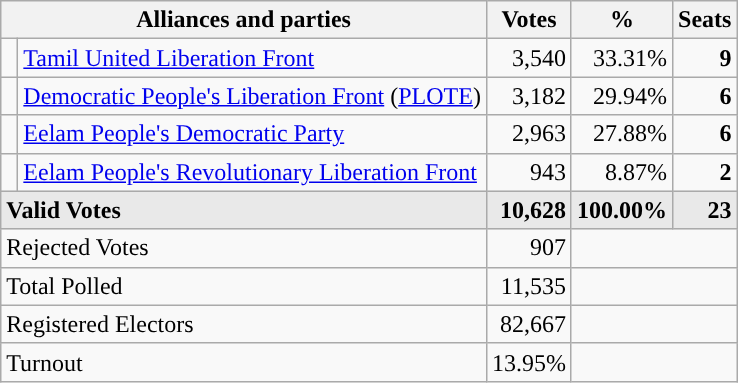<table class="wikitable" border="1" style="text-align:right;">
<tr>
<th valign=bottom align=left colspan=2>Alliances and parties</th>
<th valign=bottom align=center>Votes</th>
<th valign=bottom align=center>%</th>
<th valign=bottom align=center>Seats</th>
</tr>
<tr>
<td style="background-color:"> </td>
<td style="text-align:left;"><a href='#'>Tamil United Liberation Front</a></td>
<td>3,540</td>
<td>33.31%</td>
<td><strong>9</strong></td>
</tr>
<tr>
<td style="background-color:"> </td>
<td style="text-align:left;"><a href='#'>Democratic People's Liberation Front</a> (<a href='#'>PLOTE</a>)</td>
<td>3,182</td>
<td>29.94%</td>
<td><strong>6</strong></td>
</tr>
<tr>
<td style="background-color:"> </td>
<td style="text-align:left;"><a href='#'>Eelam People's Democratic Party</a></td>
<td>2,963</td>
<td>27.88%</td>
<td><strong>6</strong></td>
</tr>
<tr>
<td style="background-color:"> </td>
<td style="text-align:left;"><a href='#'>Eelam People's Revolutionary Liberation Front</a></td>
<td>943</td>
<td>8.87%</td>
<td><strong>2</strong></td>
</tr>
<tr style="background-color:#E9E9E9; font-weight:bold">
<td colspan=2 style="text-align:left;">Valid Votes</td>
<td>10,628</td>
<td>100.00%</td>
<td>23</td>
</tr>
<tr>
<td colspan=2 style="text-align:left;">Rejected Votes</td>
<td>907</td>
<td colspan=2></td>
</tr>
<tr>
<td colspan=2 style="text-align:left;">Total Polled</td>
<td>11,535</td>
<td colspan=2></td>
</tr>
<tr>
<td colspan=2 style="text-align:left;">Registered Electors</td>
<td>82,667</td>
<td colspan=2></td>
</tr>
<tr>
<td colspan=2 style="text-align:left;">Turnout</td>
<td>13.95%</td>
<td colspan=2></td>
</tr>
</table>
